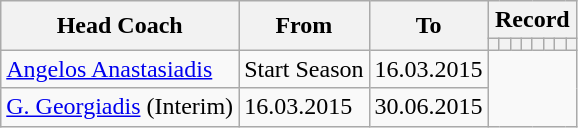<table class="wikitable" style="text-align: left">
<tr>
<th rowspan=2>Head Coach</th>
<th rowspan=2>From</th>
<th rowspan=2>To</th>
<th colspan=8>Record</th>
</tr>
<tr>
<th></th>
<th></th>
<th></th>
<th></th>
<th></th>
<th></th>
<th></th>
<th></th>
</tr>
<tr>
<td> <a href='#'>Angelos Anastasiadis</a></td>
<td>Start Season</td>
<td>16.03.2015<br></td>
</tr>
<tr>
<td> <a href='#'>G. Georgiadis</a> (Interim)</td>
<td>16.03.2015</td>
<td>30.06.2015<br></td>
</tr>
</table>
